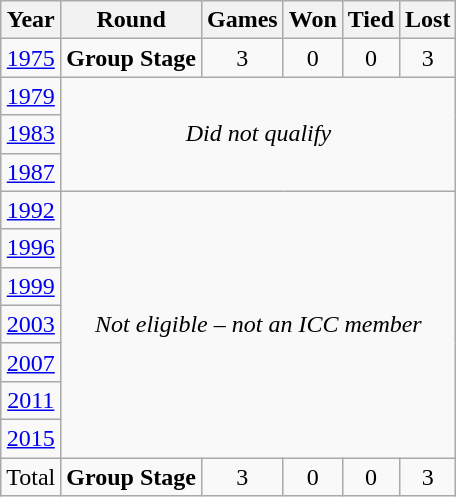<table class="wikitable" style="text-align: center;">
<tr>
<th>Year</th>
<th>Round</th>
<th>Games</th>
<th>Won</th>
<th>Tied</th>
<th>Lost</th>
</tr>
<tr>
<td><a href='#'>1975</a></td>
<td><strong>Group Stage</strong></td>
<td>3</td>
<td>0</td>
<td>0</td>
<td>3</td>
</tr>
<tr>
<td><a href='#'>1979</a></td>
<td colspan="7" rowspan="3"><em>Did not qualify</em></td>
</tr>
<tr>
<td><a href='#'>1983</a></td>
</tr>
<tr>
<td><a href='#'>1987</a></td>
</tr>
<tr>
<td><a href='#'>1992</a></td>
<td colspan="7" rowspan="7"><em>Not eligible – not an ICC member</em></td>
</tr>
<tr>
<td><a href='#'>1996</a></td>
</tr>
<tr>
<td><a href='#'>1999</a></td>
</tr>
<tr>
<td><a href='#'>2003</a></td>
</tr>
<tr>
<td><a href='#'>2007</a></td>
</tr>
<tr>
<td><a href='#'>2011</a></td>
</tr>
<tr>
<td><a href='#'>2015</a></td>
</tr>
<tr>
<td>Total</td>
<td><strong>Group Stage</strong></td>
<td>3</td>
<td>0</td>
<td>0</td>
<td>3</td>
</tr>
</table>
